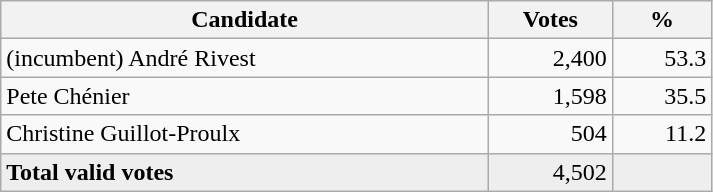<table style="width:475px;" class="wikitable">
<tr>
<th align="center">Candidate</th>
<th align="center">Votes</th>
<th align="center">%</th>
</tr>
<tr>
<td align="left">(incumbent) André Rivest</td>
<td align="right">2,400</td>
<td align="right">53.3</td>
</tr>
<tr>
<td align="left">Pete Chénier</td>
<td align="right">1,598</td>
<td align="right">35.5</td>
</tr>
<tr>
<td align="left">Christine Guillot-Proulx</td>
<td align="right">504</td>
<td align="right">11.2</td>
</tr>
<tr bgcolor="#EEEEEE">
<td align="left"><strong>Total valid votes</strong></td>
<td align="right">4,502</td>
<td align="right"></td>
</tr>
</table>
